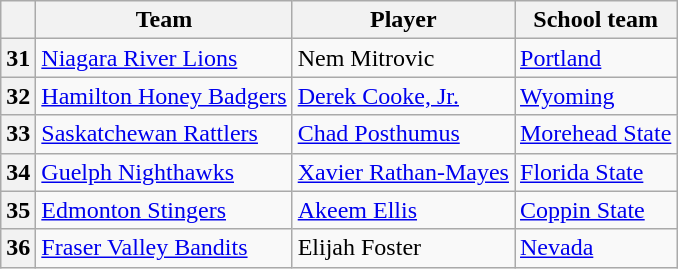<table class="wikitable">
<tr>
<th></th>
<th>Team</th>
<th>Player</th>
<th>School team</th>
</tr>
<tr>
<th>31</th>
<td><a href='#'>Niagara River Lions</a></td>
<td>Nem Mitrovic</td>
<td><a href='#'>Portland</a></td>
</tr>
<tr>
<th>32</th>
<td><a href='#'>Hamilton Honey Badgers</a></td>
<td><a href='#'>Derek Cooke, Jr.</a></td>
<td><a href='#'>Wyoming</a></td>
</tr>
<tr>
<th>33</th>
<td><a href='#'>Saskatchewan Rattlers</a></td>
<td><a href='#'>Chad Posthumus</a></td>
<td><a href='#'>Morehead State</a></td>
</tr>
<tr>
<th>34</th>
<td><a href='#'>Guelph Nighthawks</a></td>
<td><a href='#'>Xavier Rathan-Mayes</a></td>
<td><a href='#'>Florida State</a></td>
</tr>
<tr>
<th>35</th>
<td><a href='#'>Edmonton Stingers</a></td>
<td><a href='#'>Akeem Ellis</a></td>
<td><a href='#'>Coppin State</a></td>
</tr>
<tr>
<th>36</th>
<td><a href='#'>Fraser Valley Bandits</a></td>
<td>Elijah Foster</td>
<td><a href='#'>Nevada</a></td>
</tr>
</table>
